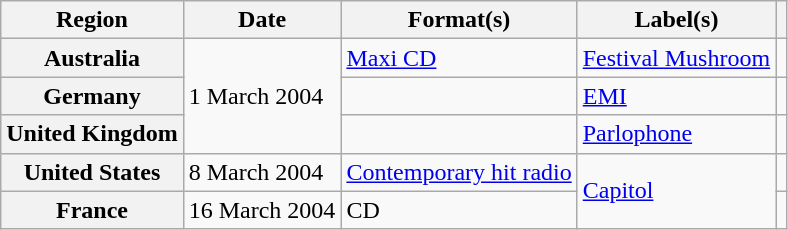<table class="wikitable plainrowheaders">
<tr>
<th scope="col">Region</th>
<th scope="col">Date</th>
<th scope="col">Format(s)</th>
<th scope="col">Label(s)</th>
<th scope="col"></th>
</tr>
<tr>
<th scope="row">Australia</th>
<td rowspan="3">1 March 2004</td>
<td><a href='#'>Maxi CD</a></td>
<td><a href='#'>Festival Mushroom</a></td>
<td></td>
</tr>
<tr>
<th scope="row">Germany</th>
<td></td>
<td><a href='#'>EMI</a></td>
<td></td>
</tr>
<tr>
<th scope="row">United Kingdom</th>
<td></td>
<td><a href='#'>Parlophone</a></td>
<td></td>
</tr>
<tr>
<th scope="row">United States</th>
<td>8 March 2004</td>
<td><a href='#'>Contemporary hit radio</a></td>
<td rowspan="2"><a href='#'>Capitol</a></td>
<td></td>
</tr>
<tr>
<th scope="row">France</th>
<td>16 March 2004</td>
<td>CD</td>
<td></td>
</tr>
</table>
